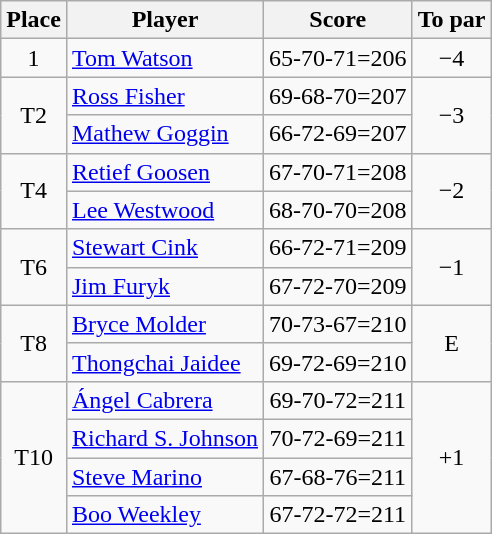<table class="wikitable">
<tr>
<th>Place</th>
<th>Player</th>
<th>Score</th>
<th>To par</th>
</tr>
<tr>
<td rowspan="1" align=center>1</td>
<td> <a href='#'>Tom Watson</a></td>
<td align=center>65-70-71=206</td>
<td rowspan="1" align=center>−4</td>
</tr>
<tr>
<td rowspan="2" align=center>T2</td>
<td> <a href='#'>Ross Fisher</a></td>
<td align=center>69-68-70=207</td>
<td rowspan="2" align=center>−3</td>
</tr>
<tr>
<td> <a href='#'>Mathew Goggin</a></td>
<td align=center>66-72-69=207</td>
</tr>
<tr>
<td rowspan="2" align=center>T4</td>
<td> <a href='#'>Retief Goosen</a></td>
<td align=center>67-70-71=208</td>
<td rowspan="2" align=center>−2</td>
</tr>
<tr>
<td> <a href='#'>Lee Westwood</a></td>
<td align=center>68-70-70=208</td>
</tr>
<tr>
<td rowspan="2" align=center>T6</td>
<td> <a href='#'>Stewart Cink</a></td>
<td align=center>66-72-71=209</td>
<td rowspan="2" align=center>−1</td>
</tr>
<tr>
<td> <a href='#'>Jim Furyk</a></td>
<td align=center>67-72-70=209</td>
</tr>
<tr>
<td rowspan="2" align=center>T8</td>
<td> <a href='#'>Bryce Molder</a></td>
<td align=center>70-73-67=210</td>
<td rowspan="2" align=center>E</td>
</tr>
<tr>
<td> <a href='#'>Thongchai Jaidee</a></td>
<td align=center>69-72-69=210</td>
</tr>
<tr>
<td rowspan="4" align=center>T10</td>
<td> <a href='#'>Ángel Cabrera</a></td>
<td align=center>69-70-72=211</td>
<td rowspan="4" align=center>+1</td>
</tr>
<tr>
<td> <a href='#'>Richard S. Johnson</a></td>
<td align=center>70-72-69=211</td>
</tr>
<tr>
<td> <a href='#'>Steve Marino</a></td>
<td align=center>67-68-76=211</td>
</tr>
<tr>
<td> <a href='#'>Boo Weekley</a></td>
<td align=center>67-72-72=211</td>
</tr>
</table>
